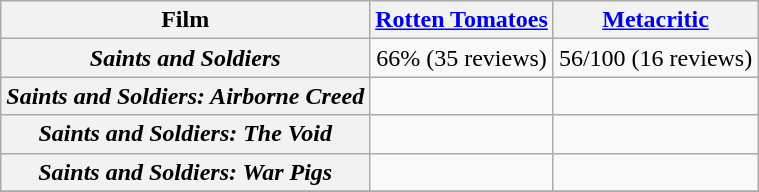<table class="wikitable sortable plainrowheaders" style="text-align: center;">
<tr>
<th scope="col">Film</th>
<th scope="col"><a href='#'>Rotten Tomatoes</a></th>
<th scope="col"><a href='#'>Metacritic</a></th>
</tr>
<tr>
<th scope="row"><em>Saints and Soldiers</em></th>
<td>66% (35 reviews)</td>
<td>56/100 (16 reviews)</td>
</tr>
<tr>
<th scope="row"><em>Saints and Soldiers: Airborne Creed</em></th>
<td></td>
<td></td>
</tr>
<tr>
<th scope="row"><em>Saints and Soldiers: The Void</em></th>
<td></td>
<td></td>
</tr>
<tr>
<th scope="row"><em>Saints and Soldiers: War Pigs</em></th>
<td></td>
<td></td>
</tr>
<tr>
</tr>
</table>
